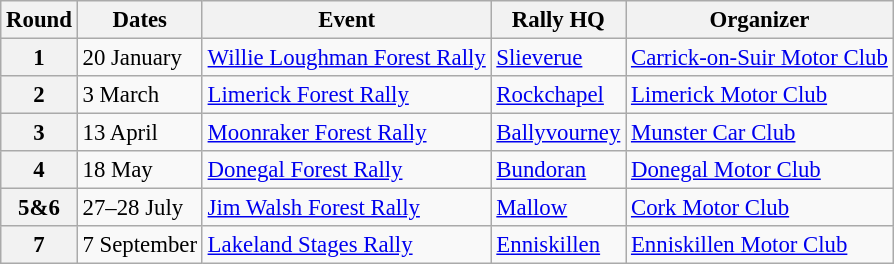<table class="wikitable" style="font-size: 95%;">
<tr>
<th>Round</th>
<th>Dates</th>
<th>Event</th>
<th>Rally HQ</th>
<th>Organizer</th>
</tr>
<tr>
<th>1</th>
<td>20 January</td>
<td><a href='#'>Willie Loughman Forest Rally</a></td>
<td><a href='#'>Slieverue</a></td>
<td><a href='#'>Carrick-on-Suir Motor Club</a></td>
</tr>
<tr>
<th>2</th>
<td>3 March</td>
<td><a href='#'>Limerick Forest Rally</a></td>
<td><a href='#'>Rockchapel</a></td>
<td><a href='#'>Limerick Motor Club</a></td>
</tr>
<tr>
<th>3</th>
<td>13 April</td>
<td><a href='#'>Moonraker Forest Rally</a></td>
<td><a href='#'>Ballyvourney</a></td>
<td><a href='#'>Munster Car Club</a></td>
</tr>
<tr>
<th>4</th>
<td>18 May</td>
<td><a href='#'>Donegal Forest Rally</a></td>
<td><a href='#'>Bundoran</a></td>
<td><a href='#'>Donegal Motor Club</a></td>
</tr>
<tr>
<th>5&6</th>
<td>27–28 July</td>
<td><a href='#'>Jim Walsh Forest Rally</a></td>
<td><a href='#'>Mallow</a></td>
<td><a href='#'>Cork Motor Club</a></td>
</tr>
<tr>
<th>7</th>
<td>7 September</td>
<td><a href='#'>Lakeland Stages Rally</a></td>
<td><a href='#'>Enniskillen</a></td>
<td><a href='#'>Enniskillen Motor Club</a></td>
</tr>
</table>
